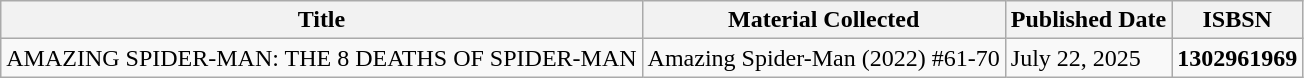<table class="wikitable">
<tr>
<th>Title</th>
<th>Material Collected</th>
<th>Published Date</th>
<th>ISBSN</th>
</tr>
<tr>
<td>AMAZING SPIDER-MAN: THE 8 DEATHS OF SPIDER-MAN</td>
<td>Amazing Spider-Man (2022) #61-70</td>
<td>July 22, 2025</td>
<td><strong>1302961969</strong></td>
</tr>
</table>
